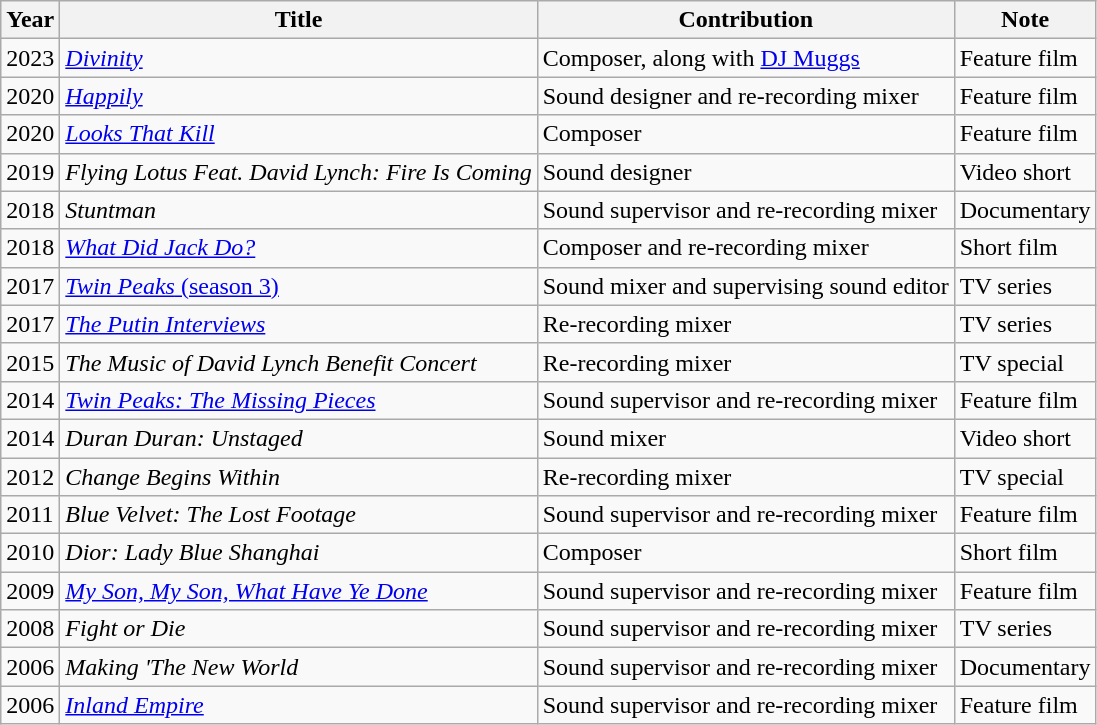<table class="wikitable sortable">
<tr>
<th>Year</th>
<th>Title</th>
<th>Contribution</th>
<th>Note</th>
</tr>
<tr>
<td>2023</td>
<td><em><a href='#'>Divinity</a></em></td>
<td>Composer, along with <a href='#'>DJ Muggs</a></td>
<td>Feature film</td>
</tr>
<tr>
<td>2020</td>
<td><em><a href='#'>Happily</a></em></td>
<td>Sound designer and re-recording mixer</td>
<td>Feature film</td>
</tr>
<tr>
<td>2020</td>
<td><em><a href='#'>Looks That Kill</a></em></td>
<td>Composer</td>
<td>Feature film</td>
</tr>
<tr>
<td>2019</td>
<td><em>Flying Lotus Feat. David Lynch: Fire Is Coming</em></td>
<td>Sound designer</td>
<td>Video short</td>
</tr>
<tr>
<td>2018</td>
<td><em>Stuntman</em></td>
<td>Sound supervisor and re-recording mixer</td>
<td>Documentary</td>
</tr>
<tr>
<td>2018</td>
<td><em><a href='#'>What Did Jack Do?</a></em></td>
<td>Composer and re-recording mixer</td>
<td>Short film</td>
</tr>
<tr>
<td>2017</td>
<td><a href='#'><em>Twin Peaks</em> (season 3)</a></td>
<td>Sound mixer and supervising sound editor</td>
<td>TV series</td>
</tr>
<tr>
<td>2017</td>
<td><em><a href='#'>The Putin Interviews</a></em></td>
<td>Re-recording mixer</td>
<td>TV series</td>
</tr>
<tr>
<td>2015</td>
<td><em>The Music of David Lynch Benefit Concert</em></td>
<td>Re-recording mixer</td>
<td>TV special</td>
</tr>
<tr>
<td>2014</td>
<td><em><a href='#'>Twin Peaks: The Missing Pieces</a></em></td>
<td>Sound supervisor and re-recording mixer</td>
<td>Feature film</td>
</tr>
<tr>
<td>2014</td>
<td><em>Duran Duran: Unstaged</em></td>
<td>Sound mixer</td>
<td>Video short</td>
</tr>
<tr>
<td>2012</td>
<td><em>Change Begins Within</em></td>
<td>Re-recording mixer</td>
<td>TV special</td>
</tr>
<tr>
<td>2011</td>
<td><em>Blue Velvet: The Lost Footage</em></td>
<td>Sound supervisor and re-recording mixer</td>
<td>Feature film</td>
</tr>
<tr>
<td>2010</td>
<td><em>Dior: Lady Blue Shanghai</em></td>
<td>Composer</td>
<td>Short film</td>
</tr>
<tr>
<td>2009</td>
<td><em><a href='#'>My Son, My Son, What Have Ye Done</a></em></td>
<td>Sound supervisor and re-recording mixer</td>
<td>Feature film</td>
</tr>
<tr>
<td>2008</td>
<td><em>Fight or Die</em></td>
<td>Sound supervisor and re-recording mixer</td>
<td>TV series</td>
</tr>
<tr>
<td>2006</td>
<td><em>Making 'The New World</em></td>
<td>Sound supervisor and re-recording mixer</td>
<td>Documentary</td>
</tr>
<tr>
<td>2006</td>
<td><em><a href='#'>Inland Empire</a></em></td>
<td>Sound supervisor and re-recording mixer</td>
<td>Feature film</td>
</tr>
</table>
